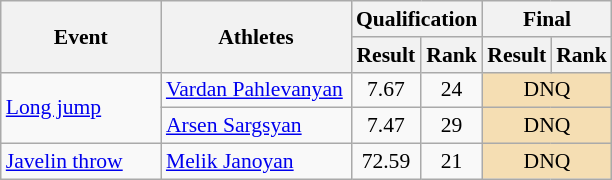<table class="wikitable" border="1" style="font-size:90%">
<tr>
<th rowspan="2" width=100>Event</th>
<th rowspan="2" width=120>Athletes</th>
<th colspan="2">Qualification</th>
<th colspan="2">Final</th>
</tr>
<tr>
<th>Result</th>
<th>Rank</th>
<th>Result</th>
<th>Rank</th>
</tr>
<tr>
<td rowspan=2><a href='#'>Long jump</a></td>
<td><a href='#'>Vardan Pahlevanyan</a></td>
<td align=center>7.67</td>
<td align=center>24</td>
<td colspan=2 align=center bgcolor="wheat">DNQ</td>
</tr>
<tr>
<td><a href='#'>Arsen Sargsyan</a></td>
<td align=center>7.47</td>
<td align=center>29</td>
<td colspan=2 align=center bgcolor="wheat">DNQ</td>
</tr>
<tr>
<td><a href='#'>Javelin throw</a></td>
<td><a href='#'>Melik Janoyan</a></td>
<td align=center>72.59</td>
<td align=center>21</td>
<td colspan=2 align=center bgcolor="wheat">DNQ</td>
</tr>
</table>
